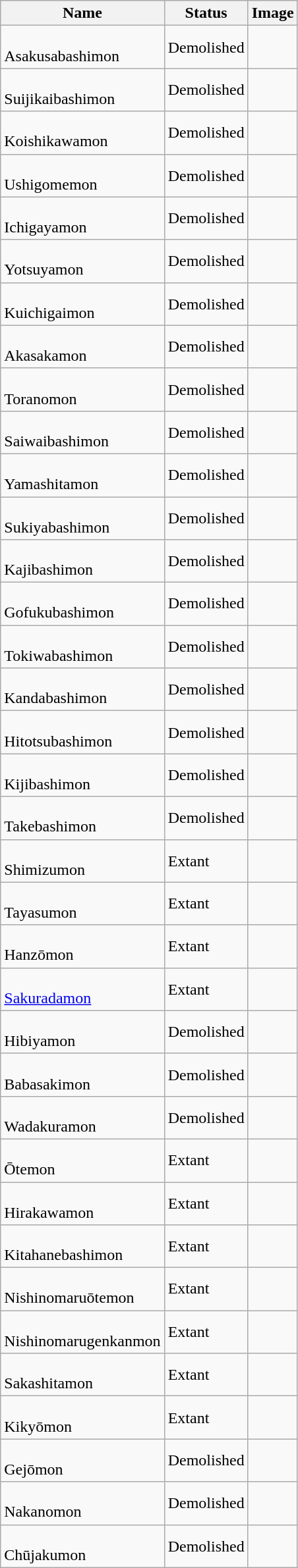<table class="wikitable">
<tr>
<th scope="col">Name</th>
<th scope="col">Status</th>
<th scope="col">Image</th>
</tr>
<tr>
<td><br>Asakusabashimon</td>
<td>Demolished</td>
<td></td>
</tr>
<tr>
<td><br>Suijikaibashimon</td>
<td>Demolished</td>
<td></td>
</tr>
<tr>
<td><br>Koishikawamon</td>
<td>Demolished</td>
<td></td>
</tr>
<tr>
<td><br>Ushigomemon</td>
<td>Demolished</td>
<td></td>
</tr>
<tr>
<td><br>Ichigayamon</td>
<td>Demolished</td>
<td></td>
</tr>
<tr>
<td><br>Yotsuyamon</td>
<td>Demolished</td>
<td></td>
</tr>
<tr>
<td><br>Kuichigaimon</td>
<td>Demolished</td>
<td></td>
</tr>
<tr>
<td><br>Akasakamon</td>
<td>Demolished</td>
<td></td>
</tr>
<tr>
<td><br>Toranomon</td>
<td>Demolished</td>
<td></td>
</tr>
<tr>
<td><br>Saiwaibashimon</td>
<td>Demolished</td>
<td></td>
</tr>
<tr>
<td><br>Yamashitamon</td>
<td>Demolished</td>
<td></td>
</tr>
<tr>
<td><br>Sukiyabashimon</td>
<td>Demolished</td>
<td></td>
</tr>
<tr>
<td><br>Kajibashimon</td>
<td>Demolished</td>
<td></td>
</tr>
<tr>
<td><br>Gofukubashimon</td>
<td>Demolished</td>
<td></td>
</tr>
<tr>
<td><br>Tokiwabashimon</td>
<td>Demolished</td>
<td></td>
</tr>
<tr>
<td><br>Kandabashimon</td>
<td>Demolished</td>
<td></td>
</tr>
<tr>
<td><br>Hitotsubashimon</td>
<td>Demolished</td>
<td></td>
</tr>
<tr>
<td><br>Kijibashimon</td>
<td>Demolished</td>
<td></td>
</tr>
<tr>
<td><br>Takebashimon</td>
<td>Demolished</td>
<td></td>
</tr>
<tr>
<td><br>Shimizumon</td>
<td>Extant</td>
<td></td>
</tr>
<tr>
<td><br>Tayasumon</td>
<td>Extant</td>
<td></td>
</tr>
<tr>
<td><br>Hanzōmon</td>
<td>Extant</td>
<td></td>
</tr>
<tr>
<td><br><a href='#'>Sakuradamon</a></td>
<td>Extant</td>
<td></td>
</tr>
<tr>
<td><br>Hibiyamon</td>
<td>Demolished</td>
<td></td>
</tr>
<tr>
<td><br>Babasakimon</td>
<td>Demolished</td>
<td></td>
</tr>
<tr>
<td><br>Wadakuramon</td>
<td>Demolished</td>
<td></td>
</tr>
<tr>
<td><br>Ōtemon</td>
<td>Extant</td>
<td></td>
</tr>
<tr>
<td><br>Hirakawamon</td>
<td>Extant</td>
<td></td>
</tr>
<tr>
<td><br>Kitahanebashimon</td>
<td>Extant</td>
<td></td>
</tr>
<tr>
<td><br>Nishinomaruōtemon</td>
<td>Extant</td>
<td></td>
</tr>
<tr>
<td><br>Nishinomarugenkanmon</td>
<td>Extant</td>
<td></td>
</tr>
<tr>
<td><br>Sakashitamon</td>
<td>Extant</td>
<td></td>
</tr>
<tr>
<td><br>Kikyōmon</td>
<td>Extant</td>
<td></td>
</tr>
<tr>
<td><br>Gejōmon</td>
<td>Demolished</td>
<td></td>
</tr>
<tr>
<td><br>Nakanomon</td>
<td>Demolished</td>
<td></td>
</tr>
<tr>
<td><br>Chūjakumon</td>
<td>Demolished</td>
<td></td>
</tr>
</table>
